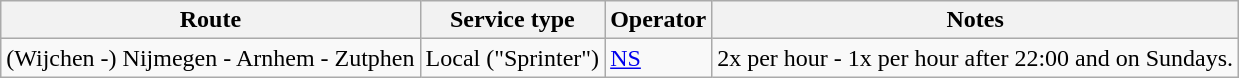<table class="wikitable">
<tr>
<th>Route</th>
<th>Service type</th>
<th>Operator</th>
<th>Notes</th>
</tr>
<tr>
<td>(Wijchen -) Nijmegen - Arnhem - Zutphen</td>
<td>Local ("Sprinter")</td>
<td><a href='#'>NS</a></td>
<td>2x per hour - 1x per hour after 22:00 and on Sundays.</td>
</tr>
</table>
